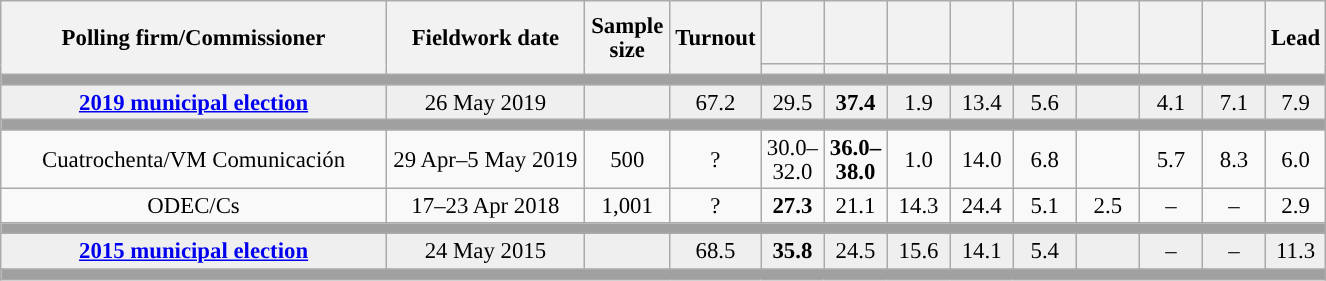<table class="wikitable collapsible collapsed" style="text-align:center; font-size:95%; line-height:16px;">
<tr style="height:42px;">
<th style="width:250px;" rowspan="2">Polling firm/Commissioner</th>
<th style="width:125px;" rowspan="2">Fieldwork date</th>
<th style="width:50px;" rowspan="2">Sample size</th>
<th style="width:45px;" rowspan="2">Turnout</th>
<th style="width:35px;"></th>
<th style="width:35px;"></th>
<th style="width:35px;"></th>
<th style="width:35px;"></th>
<th style="width:35px;"></th>
<th style="width:35px;"></th>
<th style="width:35px;"></th>
<th style="width:35px;"></th>
<th style="width:30px;" rowspan="2">Lead</th>
</tr>
<tr>
<th style="color:inherit;background:"></th>
<th style="color:inherit;background:"></th>
<th style="color:inherit;background:"></th>
<th style="color:inherit;background:"></th>
<th style="color:inherit;background:"></th>
<th style="color:inherit;background:"></th>
<th style="color:inherit;background:"></th>
<th style="color:inherit;background:"></th>
</tr>
<tr>
<td colspan="13" style="background:#A0A0A0"></td>
</tr>
<tr style="background:#EFEFEF;">
<td><strong><a href='#'>2019 municipal election</a></strong></td>
<td>26 May 2019</td>
<td></td>
<td>67.2</td>
<td>29.5<br></td>
<td><strong>37.4</strong><br></td>
<td>1.9<br></td>
<td>13.4<br></td>
<td>5.6<br></td>
<td></td>
<td>4.1<br></td>
<td>7.1<br></td>
<td style="background:">7.9</td>
</tr>
<tr>
<td colspan="13" style="background:#A0A0A0"></td>
</tr>
<tr>
<td>Cuatrochenta/VM Comunicación</td>
<td>29 Apr–5 May 2019</td>
<td>500</td>
<td>?</td>
<td>30.0–<br>32.0<br></td>
<td><strong>36.0–<br>38.0</strong><br></td>
<td>1.0<br></td>
<td>14.0<br></td>
<td>6.8<br></td>
<td></td>
<td>5.7<br></td>
<td>8.3<br></td>
<td style="background:">6.0</td>
</tr>
<tr>
<td>ODEC/Cs</td>
<td>17–23 Apr 2018</td>
<td>1,001</td>
<td>?</td>
<td><strong>27.3</strong><br></td>
<td>21.1<br></td>
<td>14.3<br></td>
<td>24.4<br></td>
<td>5.1<br></td>
<td>2.5<br></td>
<td>–</td>
<td>–</td>
<td style="background:">2.9</td>
</tr>
<tr>
<td colspan="13" style="background:#A0A0A0"></td>
</tr>
<tr style="background:#EFEFEF;">
<td><strong><a href='#'>2015 municipal election</a></strong></td>
<td>24 May 2015</td>
<td></td>
<td>68.5</td>
<td><strong>35.8</strong><br></td>
<td>24.5<br></td>
<td>15.6<br></td>
<td>14.1<br></td>
<td>5.4<br></td>
<td></td>
<td>–</td>
<td>–</td>
<td style="background:">11.3</td>
</tr>
<tr>
<td colspan="13" style="background:#A0A0A0"></td>
</tr>
</table>
